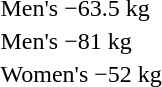<table>
<tr>
<td rowspan=2>Men's −63.5 kg</td>
<td rowspan=2></td>
<td rowspan=2></td>
<td></td>
</tr>
<tr>
<td></td>
</tr>
<tr>
<td rowspan=2>Men's −81 kg</td>
<td rowspan=2></td>
<td rowspan=2></td>
<td></td>
</tr>
<tr>
<td></td>
</tr>
<tr>
<td rowspan=2>Women's −52 kg</td>
<td rowspan=2></td>
<td rowspan=2></td>
<td></td>
</tr>
<tr>
<td></td>
</tr>
</table>
